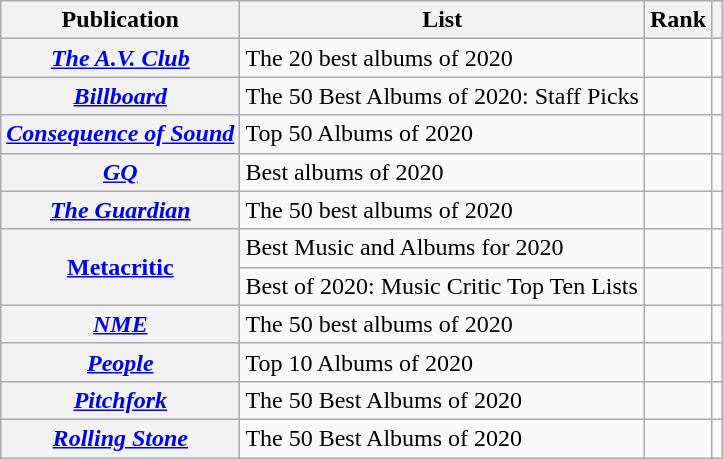<table class="wikitable sortable plainrowheaders">
<tr>
<th scope="col">Publication</th>
<th scope="col">List</th>
<th scope="col">Rank</th>
<th scope="col" class="unsortable"></th>
</tr>
<tr>
<th scope="row"><em><a href='#'>The A.V. Club</a></em></th>
<td>The 20 best albums of 2020</td>
<td></td>
<td></td>
</tr>
<tr>
<th scope="row"><em><a href='#'>Billboard</a></em></th>
<td>The 50 Best Albums of 2020: Staff Picks</td>
<td></td>
<td></td>
</tr>
<tr>
<th scope="row"><em><a href='#'>Consequence of Sound</a></em></th>
<td>Top 50 Albums of 2020</td>
<td></td>
<td></td>
</tr>
<tr>
<th scope="row"><em><a href='#'>GQ</a></em></th>
<td>Best albums of 2020</td>
<td></td>
<td></td>
</tr>
<tr>
<th scope="row"><em><a href='#'>The Guardian</a></em></th>
<td>The 50 best albums of 2020</td>
<td></td>
<td></td>
</tr>
<tr>
<th scope="row" rowspan="2"><a href='#'>Metacritic</a></th>
<td>Best Music and Albums for 2020</td>
<td></td>
<td></td>
</tr>
<tr>
<td>Best of 2020: Music Critic Top Ten Lists</td>
<td></td>
<td></td>
</tr>
<tr>
<th scope="row"><em><a href='#'>NME</a></em></th>
<td>The 50 best albums of 2020</td>
<td></td>
<td></td>
</tr>
<tr>
<th scope="row"><em><a href='#'>People</a></em></th>
<td>Top 10 Albums of 2020</td>
<td></td>
<td></td>
</tr>
<tr>
<th scope="row"><em><a href='#'>Pitchfork</a></em></th>
<td>The 50 Best Albums of 2020</td>
<td></td>
<td></td>
</tr>
<tr>
<th scope="row"><em><a href='#'>Rolling Stone</a></em></th>
<td>The 50 Best Albums of 2020</td>
<td></td>
<td></td>
</tr>
</table>
